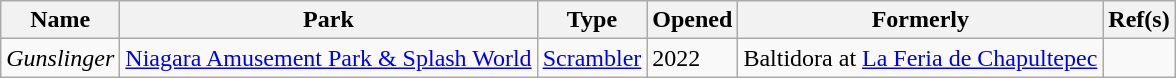<table class="wikitable sortable">
<tr>
<th>Name</th>
<th>Park</th>
<th>Type</th>
<th>Opened</th>
<th>Formerly</th>
<th class="unsortable">Ref(s)</th>
</tr>
<tr>
<td><em>Gunslinger</em></td>
<td><a href='#'>Niagara Amusement Park & Splash World</a></td>
<td><a href='#'>Scrambler</a></td>
<td>2022</td>
<td>Baltidora at <a href='#'>La Feria de Chapultepec</a></td>
<td></td>
</tr>
</table>
